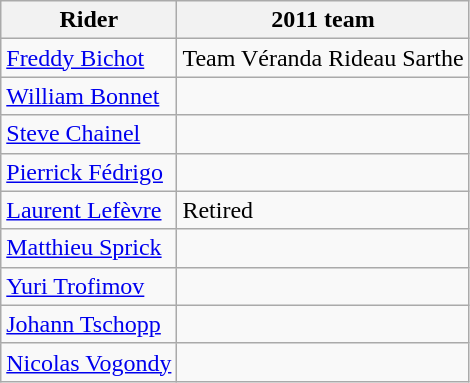<table class="wikitable">
<tr>
<th>Rider</th>
<th>2011 team</th>
</tr>
<tr>
<td><a href='#'>Freddy Bichot</a></td>
<td>Team Véranda Rideau Sarthe</td>
</tr>
<tr>
<td><a href='#'>William Bonnet</a></td>
<td></td>
</tr>
<tr>
<td><a href='#'>Steve Chainel</a></td>
<td></td>
</tr>
<tr>
<td><a href='#'>Pierrick Fédrigo</a></td>
<td></td>
</tr>
<tr>
<td><a href='#'>Laurent Lefèvre</a></td>
<td>Retired</td>
</tr>
<tr>
<td><a href='#'>Matthieu Sprick</a></td>
<td></td>
</tr>
<tr>
<td><a href='#'>Yuri Trofimov</a></td>
<td></td>
</tr>
<tr>
<td><a href='#'>Johann Tschopp</a></td>
<td></td>
</tr>
<tr>
<td><a href='#'>Nicolas Vogondy</a></td>
<td></td>
</tr>
</table>
